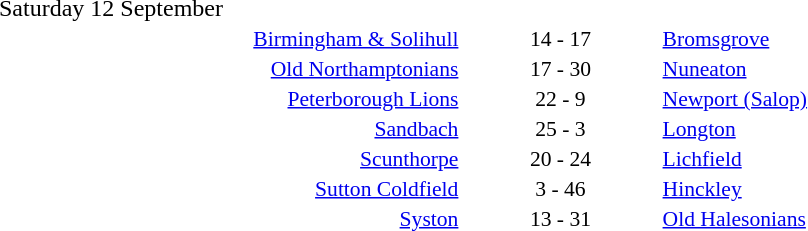<table style="width:70%;" cellspacing="1">
<tr>
<th width=35%></th>
<th width=15%></th>
<th></th>
</tr>
<tr>
<td>Saturday 12 September</td>
</tr>
<tr style=font-size:90%>
<td align=right><a href='#'>Birmingham & Solihull</a></td>
<td align=center>14 - 17</td>
<td><a href='#'>Bromsgrove</a></td>
</tr>
<tr style=font-size:90%>
<td align=right><a href='#'>Old Northamptonians</a></td>
<td align=center>17 - 30</td>
<td><a href='#'>Nuneaton</a></td>
</tr>
<tr style=font-size:90%>
<td align=right><a href='#'>Peterborough Lions</a></td>
<td align=center>22 - 9</td>
<td><a href='#'>Newport (Salop)</a></td>
</tr>
<tr style=font-size:90%>
<td align=right><a href='#'>Sandbach</a></td>
<td align=center>25 - 3</td>
<td><a href='#'>Longton</a></td>
</tr>
<tr style=font-size:90%>
<td align=right><a href='#'>Scunthorpe</a></td>
<td align=center>20 - 24</td>
<td><a href='#'>Lichfield</a></td>
</tr>
<tr style=font-size:90%>
<td align=right><a href='#'>Sutton Coldfield</a></td>
<td align=center>3 - 46</td>
<td><a href='#'>Hinckley</a></td>
</tr>
<tr style=font-size:90%>
<td align=right><a href='#'>Syston</a></td>
<td align=center>13 - 31</td>
<td><a href='#'>Old Halesonians</a></td>
</tr>
</table>
